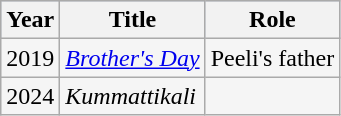<table class="wikitable sortable" style="background:#f5f5f5;">
<tr style="background:#B0C4DE;">
<th>Year</th>
<th>Title</th>
<th>Role</th>
</tr>
<tr>
<td>2019</td>
<td><em><a href='#'>Brother's Day</a></em></td>
<td>Peeli's father</td>
</tr>
<tr>
<td>2024</td>
<td><em>Kummattikali</em></td>
<td></td>
</tr>
</table>
